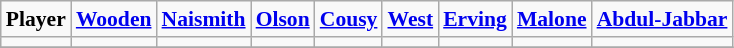<table class="wikitable" style="white-space:nowrap; font-size:90%;">
<tr>
<td><strong>Player</strong></td>
<td><strong><a href='#'>Wooden</a></strong></td>
<td><strong><a href='#'>Naismith</a></strong></td>
<td><a href='#'><strong>Olson</strong></a></td>
<td><strong><a href='#'>Cousy</a></strong></td>
<td><a href='#'><strong>West</strong></a></td>
<td><strong><a href='#'>Erving</a></strong></td>
<td><strong><a href='#'>Malone</a></strong></td>
<td><strong><a href='#'>Abdul-Jabbar</a></strong></td>
</tr>
<tr>
<td></td>
<td></td>
<td></td>
<td></td>
<td></td>
<td></td>
<td></td>
<td></td>
<td></td>
</tr>
<tr>
</tr>
</table>
